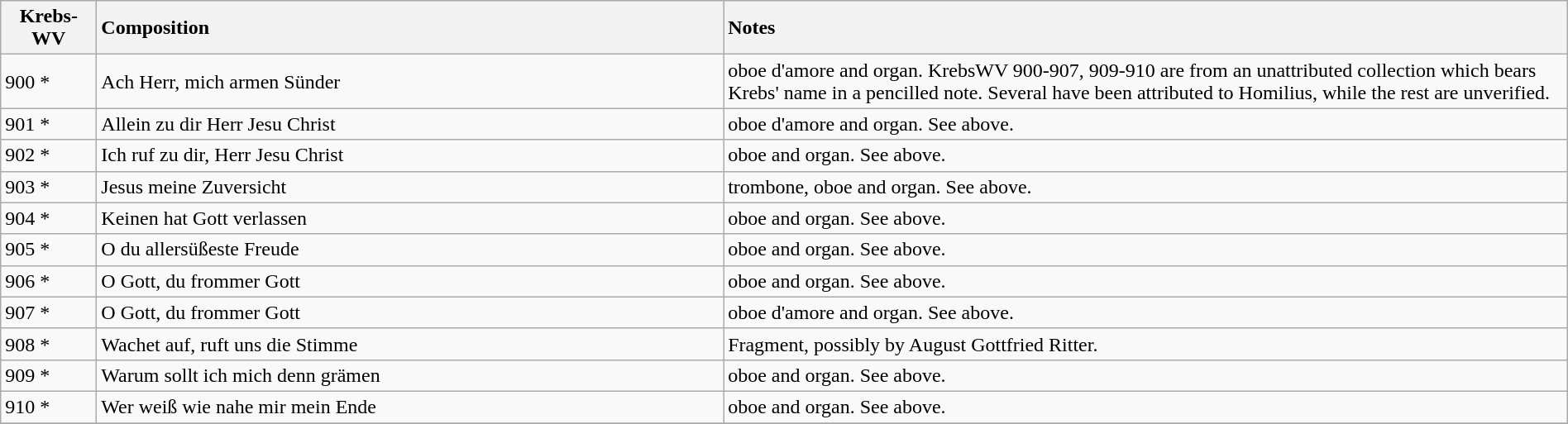<table class="wikitable" width="100%">
<tr>
<th width="70">Krebs-WV</th>
<th style="text-align: left; width: 40%">Composition</th>
<th style="text-align: left;">Notes</th>
</tr>
<tr>
<td>900 *</td>
<td>Ach Herr, mich armen Sünder</td>
<td>oboe d'amore and organ.  KrebsWV 900-907, 909-910 are from an unattributed collection which bears Krebs' name in a pencilled note.  Several have been attributed to Homilius, while the rest are unverified.</td>
</tr>
<tr>
<td>901 *</td>
<td>Allein zu dir Herr Jesu Christ</td>
<td>oboe d'amore and organ.  See above.</td>
</tr>
<tr>
<td>902 *</td>
<td>Ich ruf zu dir, Herr Jesu Christ</td>
<td>oboe and organ.  See above.</td>
</tr>
<tr>
<td>903 *</td>
<td>Jesus meine Zuversicht</td>
<td>trombone, oboe and organ.  See above.</td>
</tr>
<tr>
<td>904 *</td>
<td>Keinen hat Gott verlassen</td>
<td>oboe and organ.  See above.</td>
</tr>
<tr>
<td>905 *</td>
<td>O du allersüßeste Freude</td>
<td>oboe and organ.  See above.</td>
</tr>
<tr>
<td>906 *</td>
<td>O Gott, du frommer Gott</td>
<td>oboe and organ.  See above.</td>
</tr>
<tr>
<td>907 *</td>
<td>O Gott, du frommer Gott</td>
<td>oboe d'amore and organ.  See above.</td>
</tr>
<tr>
<td>908 *</td>
<td>Wachet auf, ruft uns die Stimme</td>
<td>Fragment, possibly by August Gottfried Ritter.</td>
</tr>
<tr>
<td>909 *</td>
<td>Warum sollt ich mich denn grämen</td>
<td>oboe and organ.  See above.</td>
</tr>
<tr>
<td>910 *</td>
<td>Wer weiß wie nahe mir mein Ende</td>
<td>oboe and organ.  See above.</td>
</tr>
<tr>
</tr>
</table>
